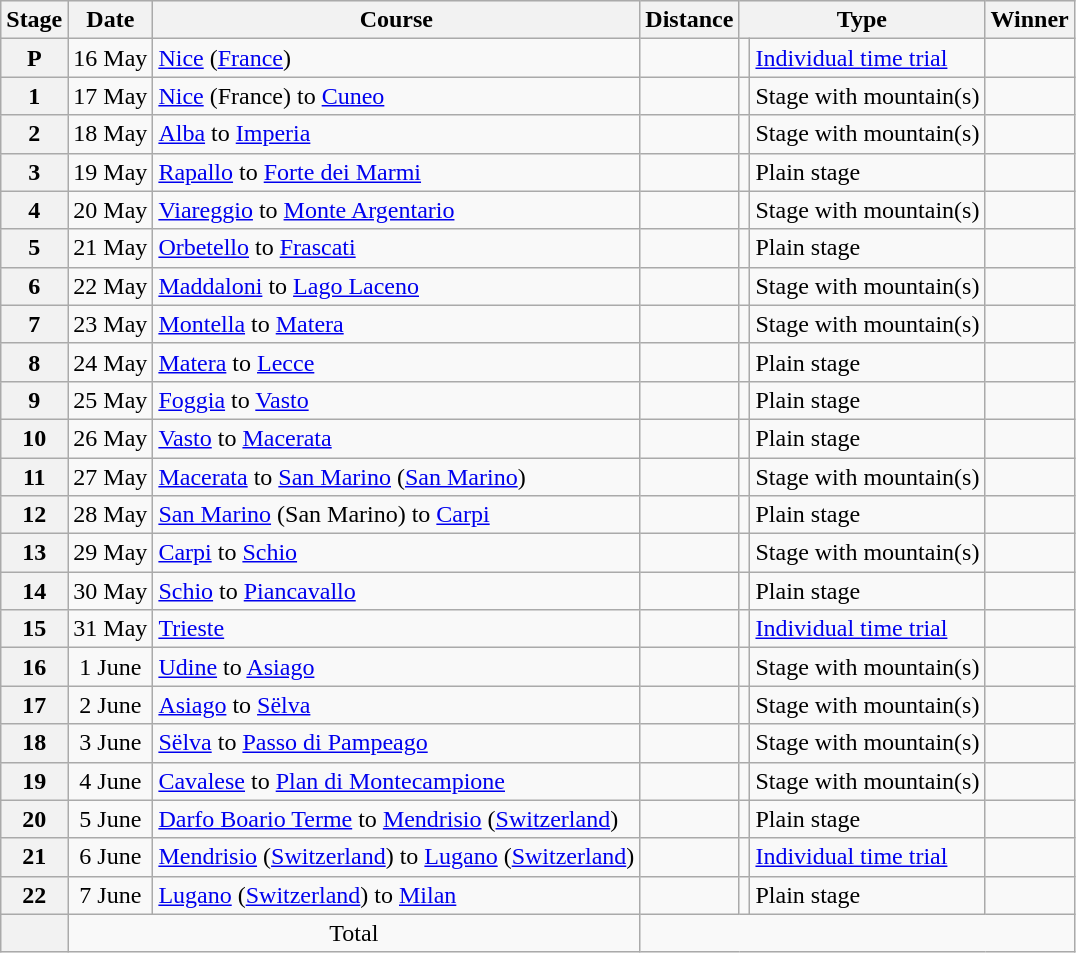<table class="wikitable" border="1">
<tr bgcolor="#EFEFEF">
<th>Stage</th>
<th>Date</th>
<th>Course</th>
<th>Distance</th>
<th colspan="2">Type</th>
<th>Winner</th>
</tr>
<tr>
<th style="text-align:center">P</th>
<td align="center">16 May</td>
<td><a href='#'>Nice</a> (<a href='#'>France</a>)</td>
<td align="center"></td>
<td align="center"></td>
<td><a href='#'>Individual time trial</a></td>
<td></td>
</tr>
<tr>
<th style="text-align:center">1</th>
<td align="center">17 May</td>
<td><a href='#'>Nice</a> (France) to <a href='#'>Cuneo</a></td>
<td align="center"></td>
<td style="text-align:center;"></td>
<td>Stage with mountain(s)</td>
<td></td>
</tr>
<tr>
<th style="text-align:center">2</th>
<td align="center">18 May</td>
<td><a href='#'>Alba</a> to <a href='#'>Imperia</a></td>
<td align="center"></td>
<td style="text-align:center;"></td>
<td>Stage with mountain(s)</td>
<td></td>
</tr>
<tr>
<th style="text-align:center">3</th>
<td align="center">19 May</td>
<td><a href='#'>Rapallo</a> to <a href='#'>Forte dei Marmi</a></td>
<td align="center"></td>
<td style="text-align:center;"></td>
<td>Plain stage</td>
<td></td>
</tr>
<tr>
<th style="text-align:center">4</th>
<td align="center">20 May</td>
<td><a href='#'>Viareggio</a> to <a href='#'>Monte Argentario</a></td>
<td align="center"></td>
<td style="text-align:center;"></td>
<td>Stage with mountain(s)</td>
<td></td>
</tr>
<tr>
<th style="text-align:center">5</th>
<td align="center">21 May</td>
<td><a href='#'>Orbetello</a> to <a href='#'>Frascati</a></td>
<td align="center"></td>
<td style="text-align:center;"></td>
<td>Plain stage</td>
<td></td>
</tr>
<tr>
<th style="text-align:center">6</th>
<td align="center">22 May</td>
<td><a href='#'>Maddaloni</a> to <a href='#'>Lago Laceno</a></td>
<td align="center"></td>
<td style="text-align:center;"></td>
<td>Stage with mountain(s)</td>
<td></td>
</tr>
<tr>
<th style="text-align:center">7</th>
<td align="center">23 May</td>
<td><a href='#'>Montella</a> to <a href='#'>Matera</a></td>
<td align="center"></td>
<td style="text-align:center;"></td>
<td>Stage with mountain(s)</td>
<td></td>
</tr>
<tr>
<th style="text-align:center">8</th>
<td align="center">24 May</td>
<td><a href='#'>Matera</a> to <a href='#'>Lecce</a></td>
<td align="center"></td>
<td style="text-align:center;"></td>
<td>Plain stage</td>
<td></td>
</tr>
<tr>
<th style="text-align:center">9</th>
<td align="center">25 May</td>
<td><a href='#'>Foggia</a> to <a href='#'>Vasto</a></td>
<td align="center"></td>
<td style="text-align:center;"></td>
<td>Plain stage</td>
<td></td>
</tr>
<tr>
<th style="text-align:center">10</th>
<td align="center">26 May</td>
<td><a href='#'>Vasto</a> to <a href='#'>Macerata</a></td>
<td align="center"></td>
<td style="text-align:center;"></td>
<td>Plain stage</td>
<td></td>
</tr>
<tr>
<th style="text-align:center">11</th>
<td align="center">27 May</td>
<td><a href='#'>Macerata</a> to <a href='#'>San Marino</a> (<a href='#'>San Marino</a>)</td>
<td align="center"></td>
<td style="text-align:center;"></td>
<td>Stage with mountain(s)</td>
<td></td>
</tr>
<tr>
<th style="text-align:center">12</th>
<td align="center">28 May</td>
<td><a href='#'>San Marino</a> (San Marino) to <a href='#'>Carpi</a></td>
<td align="center"></td>
<td style="text-align:center;"></td>
<td>Plain stage</td>
<td></td>
</tr>
<tr>
<th style="text-align:center">13</th>
<td align="center">29 May</td>
<td><a href='#'>Carpi</a> to <a href='#'>Schio</a></td>
<td align="center"></td>
<td style="text-align:center;"></td>
<td>Stage with mountain(s)</td>
<td></td>
</tr>
<tr>
<th style="text-align:center">14</th>
<td align="center">30 May</td>
<td><a href='#'>Schio</a> to <a href='#'>Piancavallo</a></td>
<td align="center"></td>
<td style="text-align:center;"></td>
<td>Plain stage</td>
<td></td>
</tr>
<tr>
<th style="text-align:center">15</th>
<td align="center">31 May</td>
<td><a href='#'>Trieste</a></td>
<td align="center"></td>
<td align="center"></td>
<td><a href='#'>Individual time trial</a></td>
<td></td>
</tr>
<tr>
<th style="text-align:center">16</th>
<td align="center">1 June</td>
<td><a href='#'>Udine</a> to <a href='#'>Asiago</a></td>
<td align="center"></td>
<td style="text-align:center;"></td>
<td>Stage with mountain(s)</td>
<td></td>
</tr>
<tr>
<th style="text-align:center">17</th>
<td align="center">2 June</td>
<td><a href='#'>Asiago</a> to <a href='#'>Sëlva</a></td>
<td align="center"></td>
<td style="text-align:center;"></td>
<td>Stage with mountain(s)</td>
<td></td>
</tr>
<tr>
<th style="text-align:center">18</th>
<td align="center">3 June</td>
<td><a href='#'>Sëlva</a> to <a href='#'>Passo di Pampeago</a></td>
<td align="center"></td>
<td style="text-align:center;"></td>
<td>Stage with mountain(s)</td>
<td></td>
</tr>
<tr>
<th style="text-align:center">19</th>
<td align="center">4 June</td>
<td><a href='#'>Cavalese</a> to <a href='#'>Plan di Montecampione</a></td>
<td align="center"></td>
<td style="text-align:center;"></td>
<td>Stage with mountain(s)</td>
<td></td>
</tr>
<tr>
<th style="text-align:center">20</th>
<td align="center">5 June</td>
<td><a href='#'>Darfo Boario Terme</a> to <a href='#'>Mendrisio</a> (<a href='#'>Switzerland</a>)</td>
<td align="center"></td>
<td style="text-align:center;"></td>
<td>Plain stage</td>
<td></td>
</tr>
<tr>
<th style="text-align:center">21</th>
<td align="center">6 June</td>
<td><a href='#'>Mendrisio</a> (<a href='#'>Switzerland</a>) to <a href='#'>Lugano</a> (<a href='#'>Switzerland</a>)</td>
<td align="center"></td>
<td align="center"></td>
<td><a href='#'>Individual time trial</a></td>
<td></td>
</tr>
<tr>
<th style="text-align:center">22</th>
<td align="center">7 June</td>
<td><a href='#'>Lugano</a> (<a href='#'>Switzerland</a>) to <a href='#'>Milan</a></td>
<td align="center"></td>
<td style="text-align:center;"></td>
<td>Plain stage</td>
<td></td>
</tr>
<tr>
<th></th>
<td colspan="2" align=center>Total</td>
<td colspan="5" align="center"></td>
</tr>
</table>
